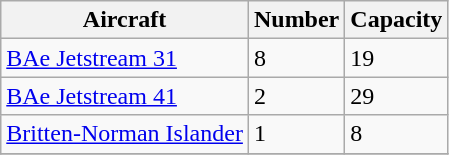<table class="wikitable">
<tr bgcolor=>
<th>Aircraft</th>
<th>Number</th>
<th>Capacity</th>
</tr>
<tr>
<td><a href='#'>BAe Jetstream 31</a></td>
<td>8</td>
<td>19</td>
</tr>
<tr>
<td><a href='#'>BAe Jetstream 41</a></td>
<td>2</td>
<td>29</td>
</tr>
<tr>
<td><a href='#'>Britten-Norman Islander</a></td>
<td>1</td>
<td>8</td>
</tr>
<tr>
</tr>
</table>
